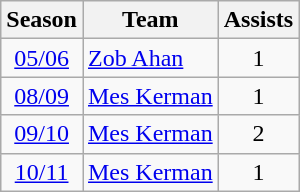<table class="wikitable" style="text-align: center;">
<tr>
<th>Season</th>
<th>Team</th>
<th>Assists</th>
</tr>
<tr>
<td><a href='#'>05/06</a></td>
<td align="left"><a href='#'>Zob Ahan</a></td>
<td>1</td>
</tr>
<tr>
<td><a href='#'>08/09</a></td>
<td align="left"><a href='#'>Mes Kerman</a></td>
<td>1</td>
</tr>
<tr>
<td><a href='#'>09/10</a></td>
<td align="left"><a href='#'>Mes Kerman</a></td>
<td>2</td>
</tr>
<tr |->
<td><a href='#'>10/11</a></td>
<td align="left"><a href='#'>Mes Kerman</a></td>
<td>1</td>
</tr>
</table>
